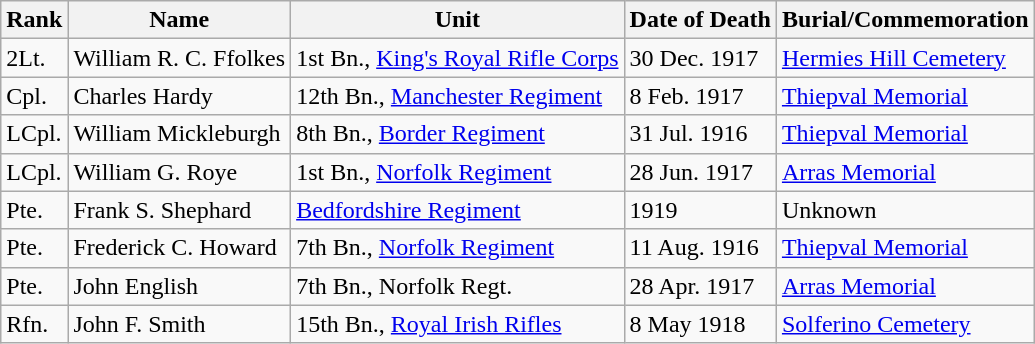<table class="wikitable">
<tr>
<th>Rank</th>
<th>Name</th>
<th>Unit</th>
<th>Date of Death</th>
<th>Burial/Commemoration</th>
</tr>
<tr>
<td>2Lt.</td>
<td>William R. C. Ffolkes</td>
<td>1st Bn., <a href='#'>King's Royal Rifle Corps</a></td>
<td>30 Dec. 1917</td>
<td><a href='#'>Hermies Hill Cemetery</a></td>
</tr>
<tr>
<td>Cpl.</td>
<td>Charles Hardy</td>
<td>12th Bn., <a href='#'>Manchester Regiment</a></td>
<td>8 Feb. 1917</td>
<td><a href='#'>Thiepval Memorial</a></td>
</tr>
<tr>
<td>LCpl.</td>
<td>William Mickleburgh</td>
<td>8th Bn., <a href='#'>Border Regiment</a></td>
<td>31 Jul. 1916</td>
<td><a href='#'>Thiepval Memorial</a></td>
</tr>
<tr>
<td>LCpl.</td>
<td>William G. Roye</td>
<td>1st Bn., <a href='#'>Norfolk Regiment</a></td>
<td>28 Jun. 1917</td>
<td><a href='#'>Arras Memorial</a></td>
</tr>
<tr>
<td>Pte.</td>
<td>Frank S. Shephard</td>
<td><a href='#'>Bedfordshire Regiment</a></td>
<td>1919</td>
<td>Unknown</td>
</tr>
<tr>
<td>Pte.</td>
<td>Frederick C. Howard</td>
<td>7th Bn., <a href='#'>Norfolk Regiment</a></td>
<td>11 Aug. 1916</td>
<td><a href='#'>Thiepval Memorial</a></td>
</tr>
<tr>
<td>Pte.</td>
<td>John English</td>
<td>7th Bn., Norfolk Regt.</td>
<td>28 Apr. 1917</td>
<td><a href='#'>Arras Memorial</a></td>
</tr>
<tr>
<td>Rfn.</td>
<td>John F. Smith</td>
<td>15th Bn., <a href='#'>Royal Irish Rifles</a></td>
<td>8 May 1918</td>
<td><a href='#'>Solferino Cemetery</a></td>
</tr>
</table>
